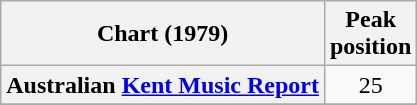<table class="wikitable sortable plainrowheaders">
<tr>
<th>Chart (1979)</th>
<th>Peak<br>position</th>
</tr>
<tr>
<th scope="row">Australian <a href='#'>Kent Music Report</a></th>
<td style="text-align:center;">25</td>
</tr>
<tr>
</tr>
<tr>
</tr>
</table>
